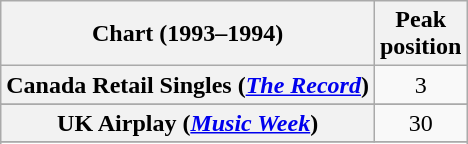<table class="wikitable sortable plainrowheaders" style="text-align:center">
<tr>
<th scope="col">Chart (1993–1994)</th>
<th scope="col">Peak<br>position</th>
</tr>
<tr>
<th scope="row">Canada Retail Singles (<em><a href='#'>The Record</a></em>)</th>
<td>3</td>
</tr>
<tr>
</tr>
<tr>
</tr>
<tr>
<th scope="row">UK Airplay (<em><a href='#'>Music Week</a></em>)</th>
<td>30</td>
</tr>
<tr>
</tr>
<tr>
</tr>
<tr>
</tr>
</table>
